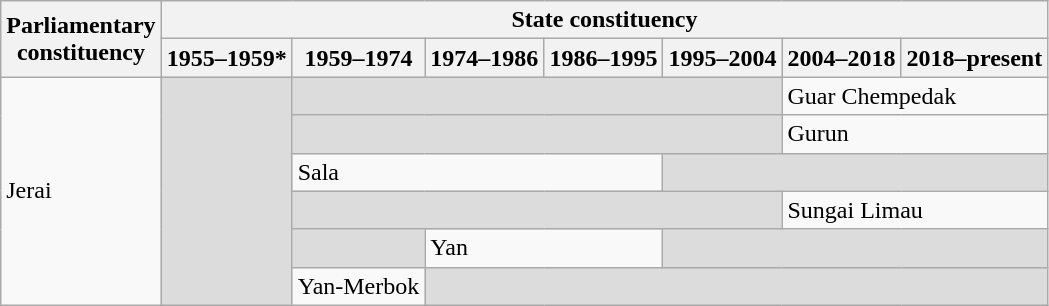<table class="wikitable">
<tr>
<th rowspan="2">Parliamentary<br>constituency</th>
<th colspan="7">State constituency</th>
</tr>
<tr>
<th>1955–1959*</th>
<th>1959–1974</th>
<th>1974–1986</th>
<th>1986–1995</th>
<th>1995–2004</th>
<th>2004–2018</th>
<th>2018–present</th>
</tr>
<tr>
<td rowspan="6">Jerai</td>
<td rowspan="6" bgcolor="dcdcdc"></td>
<td colspan="4" bgcolor="dcdcdc"></td>
<td colspan="2">Guar Chempedak</td>
</tr>
<tr>
<td colspan="4" bgcolor="dcdcdc"></td>
<td colspan="2">Gurun</td>
</tr>
<tr>
<td colspan="3">Sala</td>
<td colspan="3" bgcolor="dcdcdc"></td>
</tr>
<tr>
<td colspan="4" bgcolor="dcdcdc"></td>
<td colspan="2">Sungai Limau</td>
</tr>
<tr>
<td bgcolor="dcdcdc"></td>
<td colspan="2">Yan</td>
<td colspan="3" bgcolor="dcdcdc"></td>
</tr>
<tr>
<td>Yan-Merbok</td>
<td colspan="5" bgcolor="dcdcdc"></td>
</tr>
</table>
